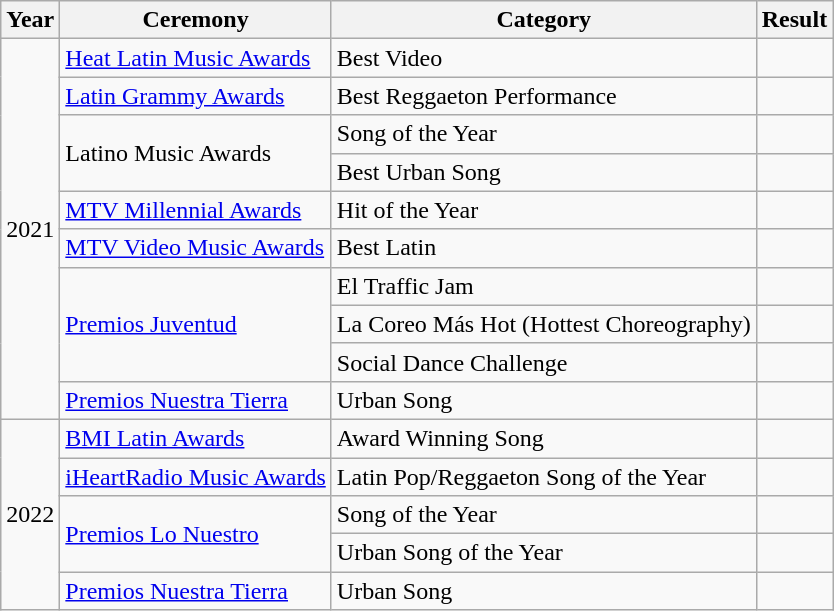<table class="wikitable plainrowheaders">
<tr>
<th scope="col">Year</th>
<th scope="col">Ceremony</th>
<th scope="col">Category</th>
<th scope="col">Result</th>
</tr>
<tr>
<td rowspan="10">2021</td>
<td><a href='#'>Heat Latin Music Awards</a></td>
<td>Best Video</td>
<td></td>
</tr>
<tr>
<td><a href='#'>Latin Grammy Awards</a></td>
<td>Best Reggaeton Performance</td>
<td></td>
</tr>
<tr>
<td rowspan="2">Latino Music Awards</td>
<td>Song of the Year</td>
<td></td>
</tr>
<tr>
<td>Best Urban Song</td>
<td></td>
</tr>
<tr>
<td><a href='#'>MTV Millennial Awards</a></td>
<td>Hit of the Year</td>
<td></td>
</tr>
<tr>
<td><a href='#'>MTV Video Music Awards</a></td>
<td>Best Latin</td>
<td></td>
</tr>
<tr>
<td rowspan="3"><a href='#'>Premios Juventud</a></td>
<td>El Traffic Jam</td>
<td></td>
</tr>
<tr>
<td>La Coreo Más Hot (Hottest Choreography)</td>
<td></td>
</tr>
<tr>
<td>Social Dance Challenge</td>
<td></td>
</tr>
<tr>
<td><a href='#'>Premios Nuestra Tierra</a></td>
<td>Urban Song</td>
<td></td>
</tr>
<tr>
<td rowspan="5">2022</td>
<td><a href='#'>BMI Latin Awards</a></td>
<td>Award Winning Song</td>
<td></td>
</tr>
<tr>
<td><a href='#'>iHeartRadio Music Awards</a></td>
<td>Latin Pop/Reggaeton Song of the Year</td>
<td></td>
</tr>
<tr>
<td rowspan="2"><a href='#'>Premios Lo Nuestro</a></td>
<td>Song of the Year</td>
<td></td>
</tr>
<tr>
<td>Urban Song of the Year</td>
<td></td>
</tr>
<tr>
<td><a href='#'>Premios Nuestra Tierra</a></td>
<td>Urban Song</td>
<td></td>
</tr>
</table>
